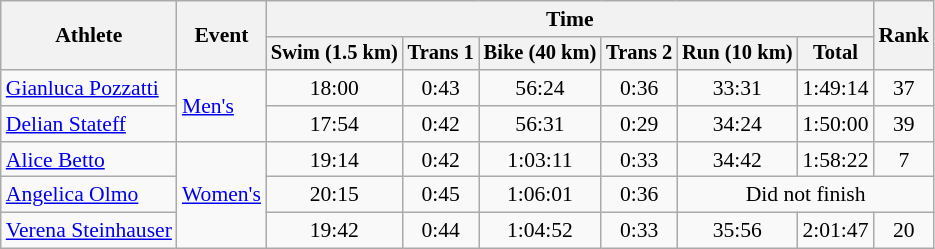<table class="wikitable" style="font-size:90%">
<tr>
<th rowspan=2>Athlete</th>
<th rowspan=2>Event</th>
<th colspan=6>Time</th>
<th rowspan=2>Rank</th>
</tr>
<tr style="font-size:95%">
<th>Swim (1.5 km)</th>
<th>Trans 1</th>
<th>Bike (40 km)</th>
<th>Trans 2</th>
<th>Run (10 km)</th>
<th>Total</th>
</tr>
<tr align=center>
<td align=left><a href='#'>Gianluca Pozzatti</a></td>
<td align=left rowspan=2><a href='#'>Men's</a></td>
<td>18:00</td>
<td>0:43</td>
<td>56:24</td>
<td>0:36</td>
<td>33:31</td>
<td>1:49:14</td>
<td>37</td>
</tr>
<tr align=center>
<td align=left><a href='#'>Delian Stateff</a></td>
<td>17:54</td>
<td>0:42</td>
<td>56:31</td>
<td>0:29</td>
<td>34:24</td>
<td>1:50:00</td>
<td>39</td>
</tr>
<tr align=center>
<td align=left><a href='#'>Alice Betto</a></td>
<td align=left rowspan=3><a href='#'>Women's</a></td>
<td>19:14</td>
<td>0:42</td>
<td>1:03:11</td>
<td>0:33</td>
<td>34:42</td>
<td>1:58:22</td>
<td>7</td>
</tr>
<tr align=center>
<td align=left><a href='#'>Angelica Olmo</a></td>
<td>20:15</td>
<td>0:45</td>
<td>1:06:01</td>
<td>0:36</td>
<td colspan="3">Did not finish</td>
</tr>
<tr align=center>
<td align=left><a href='#'>Verena Steinhauser</a></td>
<td>19:42</td>
<td>0:44</td>
<td>1:04:52</td>
<td>0:33</td>
<td>35:56</td>
<td>2:01:47</td>
<td>20</td>
</tr>
</table>
